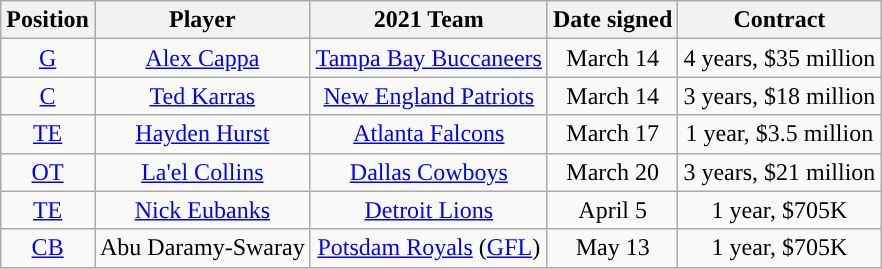<table class="wikitable" style="text-align:center">
<tr>
<th>Position</th>
<th>Player</th>
<th>2021 Team</th>
<th>Date signed</th>
<th>Contract</th>
</tr>
<tr>
<td><a href='#'>G</a></td>
<td><a href='#'>Alex Cappa</a></td>
<td><a href='#'>Tampa Bay Buccaneers</a></td>
<td>March 14</td>
<td>4 years, $35 million</td>
</tr>
<tr>
<td><a href='#'>C</a></td>
<td><a href='#'>Ted Karras</a></td>
<td><a href='#'>New England Patriots</a></td>
<td>March 14</td>
<td>3 years, $18 million</td>
</tr>
<tr>
<td><a href='#'>TE</a></td>
<td><a href='#'>Hayden Hurst</a></td>
<td><a href='#'>Atlanta Falcons</a></td>
<td>March 17</td>
<td>1 year, $3.5 million</td>
</tr>
<tr>
<td><a href='#'>OT</a></td>
<td><a href='#'>La'el Collins</a></td>
<td><a href='#'>Dallas Cowboys</a></td>
<td>March 20</td>
<td>3 years, $21 million</td>
</tr>
<tr>
<td><a href='#'>TE</a></td>
<td><a href='#'>Nick Eubanks</a></td>
<td><a href='#'>Detroit Lions</a></td>
<td>April 5</td>
<td>1 year, $705K</td>
</tr>
<tr>
<td><a href='#'>CB</a></td>
<td>Abu Daramy-Swaray</td>
<td><a href='#'>Potsdam Royals</a> (<a href='#'>GFL</a>)</td>
<td>May 13</td>
<td>1 year, $705K</td>
</tr>
</table>
